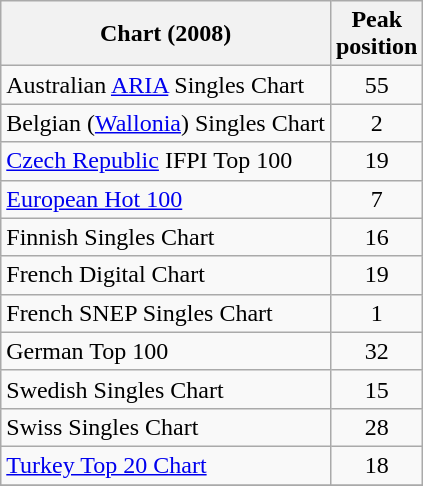<table class="wikitable sortable">
<tr>
<th>Chart (2008)</th>
<th>Peak<br>position</th>
</tr>
<tr>
<td>Australian <a href='#'>ARIA</a> Singles Chart</td>
<td align="center">55</td>
</tr>
<tr>
<td>Belgian (<a href='#'>Wallonia</a>) Singles Chart</td>
<td align="center">2</td>
</tr>
<tr>
<td><a href='#'>Czech Republic</a> IFPI Top 100 </td>
<td align="center">19</td>
</tr>
<tr>
<td><a href='#'>European Hot 100</a></td>
<td align="center">7</td>
</tr>
<tr>
<td>Finnish Singles Chart</td>
<td align="center">16</td>
</tr>
<tr>
<td>French Digital Chart</td>
<td align="center">19</td>
</tr>
<tr>
<td>French SNEP Singles Chart</td>
<td align="center">1</td>
</tr>
<tr>
<td>German Top 100</td>
<td align="center">32</td>
</tr>
<tr>
<td>Swedish Singles Chart</td>
<td align="center">15</td>
</tr>
<tr>
<td>Swiss Singles Chart</td>
<td align="center">28</td>
</tr>
<tr>
<td><a href='#'>Turkey Top 20 Chart</a></td>
<td align="center">18</td>
</tr>
<tr>
</tr>
</table>
